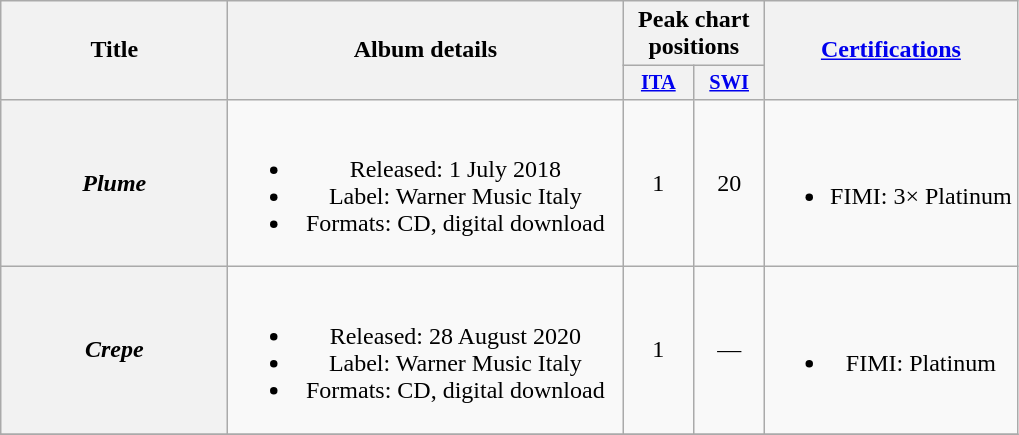<table class="wikitable plainrowheaders" style="text-align:center;">
<tr>
<th scope="col" rowspan="2" style="width:9em;">Title</th>
<th scope="col" rowspan="2" style="width:16em;">Album details</th>
<th scope="col" colspan="2">Peak chart positions</th>
<th scope="col" rowspan="2"><a href='#'>Certifications</a></th>
</tr>
<tr>
<th scope="col" style="width:3em;font-size:85%;"><a href='#'>ITA</a><br></th>
<th scope="col" style="width:3em;font-size:85%;"><a href='#'>SWI</a><br></th>
</tr>
<tr>
<th scope="row"><em>Plume</em></th>
<td><br><ul><li>Released: 1 July 2018</li><li>Label: Warner Music Italy</li><li>Formats: CD, digital download</li></ul></td>
<td>1</td>
<td>20</td>
<td><br><ul><li>FIMI: 3× Platinum</li></ul></td>
</tr>
<tr>
<th scope="row"><em>Crepe</em></th>
<td><br><ul><li>Released: 28 August 2020</li><li>Label: Warner Music Italy</li><li>Formats: CD, digital download</li></ul></td>
<td>1</td>
<td>—</td>
<td><br><ul><li>FIMI: Platinum</li></ul></td>
</tr>
<tr>
</tr>
</table>
